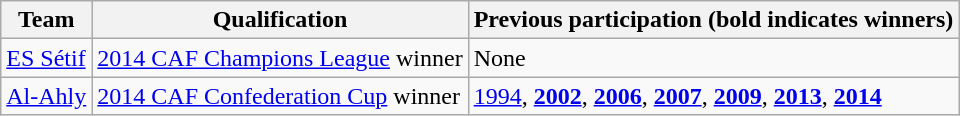<table class="wikitable">
<tr>
<th>Team</th>
<th>Qualification</th>
<th>Previous participation (bold indicates winners)</th>
</tr>
<tr>
<td> <a href='#'>ES Sétif</a></td>
<td><a href='#'>2014 CAF Champions League</a> winner</td>
<td>None</td>
</tr>
<tr>
<td> <a href='#'>Al-Ahly</a></td>
<td><a href='#'>2014 CAF Confederation Cup</a> winner</td>
<td><a href='#'>1994</a>, <strong><a href='#'>2002</a></strong>, <strong><a href='#'>2006</a></strong>, <strong><a href='#'>2007</a></strong>, <strong><a href='#'>2009</a></strong>, <strong><a href='#'>2013</a></strong>, <strong><a href='#'>2014</a></strong></td>
</tr>
</table>
